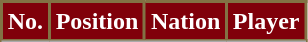<table class="wikitable sortable">
<tr>
<th style="background:#80000A; color:#FFFFFF; border:2px solid #827244;;">No.</th>
<th style="background:#80000A; color:#FFFFFF; border:2px solid #827244;;">Position</th>
<th style="background:#80000A; color:#FFFFFF; border:2px solid #827244;;">Nation</th>
<th style="background:#80000A; color:#FFFFFF; border:2px solid #827244;;">Player</th>
</tr>
<tr>
</tr>
</table>
